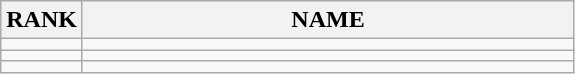<table class="wikitable">
<tr>
<th>RANK</th>
<th align="center" style="width: 20em">NAME</th>
</tr>
<tr>
<td align="center"></td>
<td></td>
</tr>
<tr>
<td align="center"></td>
<td></td>
</tr>
<tr>
<td align="center"></td>
<td></td>
</tr>
</table>
